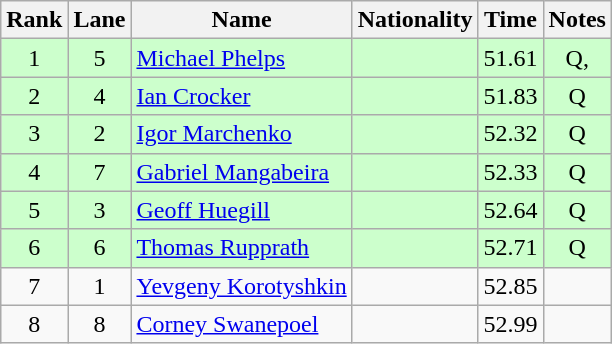<table class="wikitable sortable" style="text-align:center">
<tr>
<th>Rank</th>
<th>Lane</th>
<th>Name</th>
<th>Nationality</th>
<th>Time</th>
<th>Notes</th>
</tr>
<tr bgcolor=#ccffcc>
<td>1</td>
<td>5</td>
<td align=left><a href='#'>Michael Phelps</a></td>
<td align=left></td>
<td>51.61</td>
<td>Q, </td>
</tr>
<tr bgcolor=#ccffcc>
<td>2</td>
<td>4</td>
<td align=left><a href='#'>Ian Crocker</a></td>
<td align=left></td>
<td>51.83</td>
<td>Q</td>
</tr>
<tr bgcolor=#ccffcc>
<td>3</td>
<td>2</td>
<td align=left><a href='#'>Igor Marchenko</a></td>
<td align=left></td>
<td>52.32</td>
<td>Q</td>
</tr>
<tr bgcolor=#ccffcc>
<td>4</td>
<td>7</td>
<td align=left><a href='#'>Gabriel Mangabeira</a></td>
<td align=left></td>
<td>52.33</td>
<td>Q</td>
</tr>
<tr bgcolor=#ccffcc>
<td>5</td>
<td>3</td>
<td align=left><a href='#'>Geoff Huegill</a></td>
<td align=left></td>
<td>52.64</td>
<td>Q</td>
</tr>
<tr bgcolor=#ccffcc>
<td>6</td>
<td>6</td>
<td align=left><a href='#'>Thomas Rupprath</a></td>
<td align=left></td>
<td>52.71</td>
<td>Q</td>
</tr>
<tr>
<td>7</td>
<td>1</td>
<td align=left><a href='#'>Yevgeny Korotyshkin</a></td>
<td align=left></td>
<td>52.85</td>
<td></td>
</tr>
<tr>
<td>8</td>
<td>8</td>
<td align=left><a href='#'>Corney Swanepoel</a></td>
<td align=left></td>
<td>52.99</td>
<td></td>
</tr>
</table>
